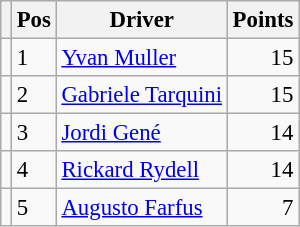<table class="wikitable" style="font-size: 95%;">
<tr>
<th></th>
<th>Pos</th>
<th>Driver</th>
<th>Points</th>
</tr>
<tr>
<td align="left"></td>
<td>1</td>
<td> <a href='#'>Yvan Muller</a></td>
<td align="right">15</td>
</tr>
<tr>
<td align="left"></td>
<td>2</td>
<td> <a href='#'>Gabriele Tarquini</a></td>
<td align="right">15</td>
</tr>
<tr>
<td align="left"></td>
<td>3</td>
<td> <a href='#'>Jordi Gené</a></td>
<td align="right">14</td>
</tr>
<tr>
<td align="left"></td>
<td>4</td>
<td> <a href='#'>Rickard Rydell</a></td>
<td align="right">14</td>
</tr>
<tr>
<td align="left"></td>
<td>5</td>
<td> <a href='#'>Augusto Farfus</a></td>
<td align="right">7</td>
</tr>
</table>
